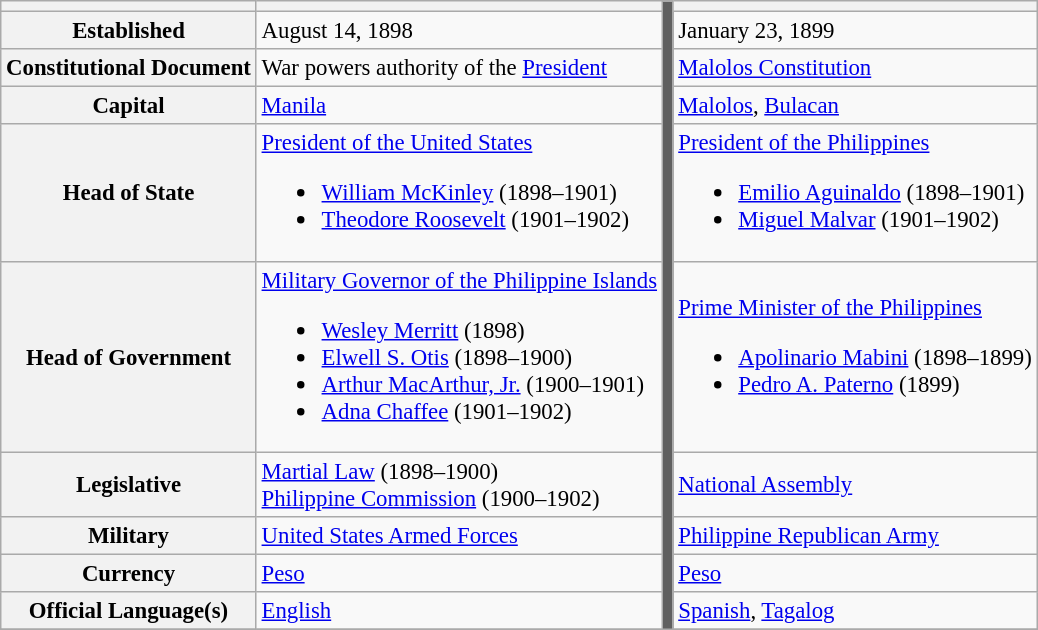<table class="wikitable" style="font-size: 95%;" align=center>
<tr>
<th></th>
<th></th>
<td rowspan="17" bgcolor="#606060"></td>
<th></th>
</tr>
<tr>
<th>Established</th>
<td>August 14, 1898</td>
<td>January 23, 1899</td>
</tr>
<tr>
<th>Constitutional Document</th>
<td>War powers authority of the <a href='#'>President</a></td>
<td><a href='#'>Malolos Constitution</a></td>
</tr>
<tr>
<th>Capital</th>
<td><a href='#'>Manila</a></td>
<td><a href='#'>Malolos</a>, <a href='#'>Bulacan</a></td>
</tr>
<tr>
<th>Head of State</th>
<td><a href='#'>President of the United States</a><br><ul><li><a href='#'>William McKinley</a> (1898–1901)</li><li><a href='#'>Theodore Roosevelt</a> (1901–1902)</li></ul></td>
<td><a href='#'>President of the Philippines</a><br><ul><li><a href='#'>Emilio Aguinaldo</a> (1898–1901)</li><li><a href='#'>Miguel Malvar</a> (1901–1902) </li></ul></td>
</tr>
<tr>
<th>Head of Government</th>
<td><a href='#'>Military Governor of the Philippine Islands</a><br><ul><li><a href='#'>Wesley Merritt</a> (1898)</li><li><a href='#'>Elwell S. Otis</a> (1898–1900)</li><li><a href='#'>Arthur MacArthur, Jr.</a> (1900–1901)</li><li><a href='#'>Adna Chaffee</a> (1901–1902)</li></ul></td>
<td><a href='#'>Prime Minister of the Philippines</a><br><ul><li><a href='#'>Apolinario Mabini</a> (1898–1899)</li><li><a href='#'>Pedro A. Paterno</a> (1899)</li></ul></td>
</tr>
<tr>
<th>Legislative</th>
<td><a href='#'>Martial Law</a> (1898–1900)<br><a href='#'>Philippine Commission</a> (1900–1902)</td>
<td><a href='#'>National Assembly</a></td>
</tr>
<tr>
<th>Military</th>
<td><a href='#'>United States Armed Forces</a></td>
<td><a href='#'>Philippine Republican Army</a></td>
</tr>
<tr>
<th>Currency</th>
<td><a href='#'>Peso</a></td>
<td><a href='#'>Peso</a></td>
</tr>
<tr>
<th>Official Language(s)</th>
<td><a href='#'>English</a></td>
<td><a href='#'>Spanish</a>, <a href='#'>Tagalog</a></td>
</tr>
<tr>
</tr>
</table>
